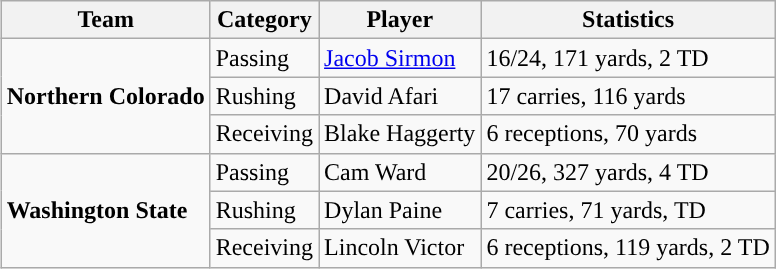<table class="wikitable" style="float: right;">
<tr>
<th>Team</th>
<th>Category</th>
<th>Player</th>
<th>Statistics</th>
</tr>
<tr>
<td rowspan=3><strong>Northern Colorado</strong></td>
<td>Passing</td>
<td><a href='#'>Jacob Sirmon</a></td>
<td>16/24, 171 yards, 2 TD</td>
</tr>
<tr>
<td>Rushing</td>
<td>David Afari</td>
<td>17 carries, 116 yards</td>
</tr>
<tr>
<td>Receiving</td>
<td>Blake Haggerty</td>
<td>6 receptions, 70 yards</td>
</tr>
<tr>
<td rowspan=3><strong>Washington State</strong></td>
<td>Passing</td>
<td>Cam Ward</td>
<td>20/26, 327 yards, 4 TD</td>
</tr>
<tr>
<td>Rushing</td>
<td>Dylan Paine</td>
<td>7 carries, 71 yards, TD</td>
</tr>
<tr>
<td>Receiving</td>
<td>Lincoln Victor</td>
<td>6 receptions, 119 yards, 2 TD</td>
</tr>
</table>
